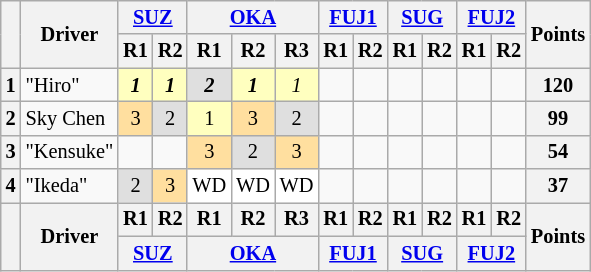<table class="wikitable" style="font-size:85%; text-align:center">
<tr>
<th rowspan=2></th>
<th rowspan=2>Driver</th>
<th colspan=2><a href='#'>SUZ</a></th>
<th colspan=3><a href='#'>OKA</a></th>
<th colspan=2><a href='#'>FUJ1</a></th>
<th colspan=2><a href='#'>SUG</a></th>
<th colspan=2><a href='#'>FUJ2</a></th>
<th rowspan=2>Points</th>
</tr>
<tr>
<th>R1</th>
<th>R2</th>
<th>R1</th>
<th>R2</th>
<th>R3</th>
<th>R1</th>
<th>R2</th>
<th>R1</th>
<th>R2</th>
<th>R1</th>
<th>R2</th>
</tr>
<tr>
<th>1</th>
<td align="left"> "Hiro"</td>
<td style="background:#FFFFBF" ;><strong><em>1</em></strong></td>
<td style="background:#FFFFBF" ;><strong><em>1</em></strong></td>
<td style="background:#DFDFDF" ;><strong><em>2</em></strong></td>
<td style="background:#FFFFBF" ;><strong><em>1</em></strong></td>
<td style="background:#FFFFBF" ;><em>1</em></td>
<td></td>
<td></td>
<td></td>
<td></td>
<td></td>
<td></td>
<th>120</th>
</tr>
<tr>
<th>2</th>
<td align="left"> Sky Chen</td>
<td style="background:#FFDF9F" ;>3</td>
<td style="background:#DFDFDF" ;>2</td>
<td style="background:#FFFFBF" ;>1</td>
<td style="background:#FFDF9F" ;>3</td>
<td style="background:#DFDFDF" ;>2</td>
<td></td>
<td></td>
<td></td>
<td></td>
<td></td>
<td></td>
<th>99</th>
</tr>
<tr>
<th>3</th>
<td align="left"> "Kensuke"</td>
<td></td>
<td></td>
<td style="background:#FFDF9F" ;>3</td>
<td style="background:#DFDFDF" ;>2</td>
<td style="background:#FFDF9F" ;>3</td>
<td></td>
<td></td>
<td></td>
<td></td>
<td></td>
<td></td>
<th>54</th>
</tr>
<tr>
<th>4</th>
<td align="left"> "Ikeda"</td>
<td style="background:#DFDFDF" ;>2</td>
<td style="background:#FFDF9F" ;>3</td>
<td style="background:#FFFFFF" ;>WD</td>
<td style="background:#FFFFFF" ;>WD</td>
<td style="background:#FFFFFF" ;>WD</td>
<td></td>
<td></td>
<td></td>
<td></td>
<td></td>
<td></td>
<th>37</th>
</tr>
<tr>
<th rowspan=2></th>
<th rowspan=2>Driver</th>
<th>R1</th>
<th>R2</th>
<th>R1</th>
<th>R2</th>
<th>R3</th>
<th>R1</th>
<th>R2</th>
<th>R1</th>
<th>R2</th>
<th>R1</th>
<th>R2</th>
<th rowspan=2>Points</th>
</tr>
<tr>
<th colspan=2><a href='#'>SUZ</a></th>
<th colspan=3><a href='#'>OKA</a></th>
<th colspan=2><a href='#'>FUJ1</a></th>
<th colspan=2><a href='#'>SUG</a></th>
<th colspan=2><a href='#'>FUJ2</a></th>
</tr>
</table>
